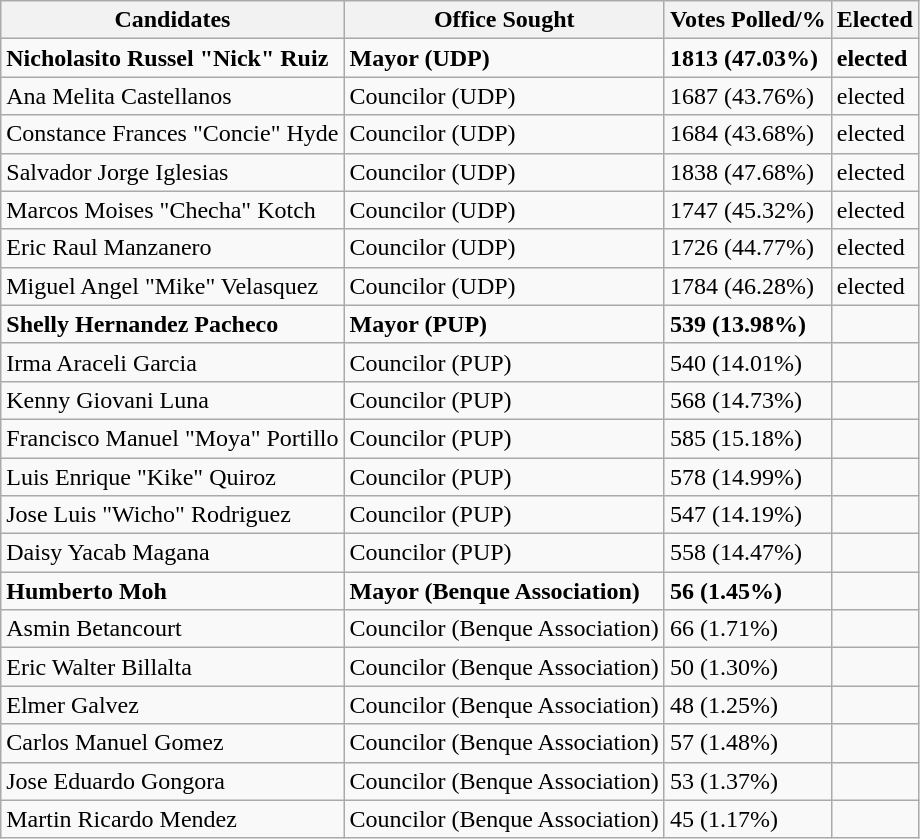<table class="wikitable" border="1">
<tr>
<th>Candidates</th>
<th>Office Sought</th>
<th>Votes Polled/%</th>
<th>Elected</th>
</tr>
<tr>
<td><strong> Nicholasito Russel "Nick" Ruiz</strong></td>
<td><strong>Mayor (UDP)</strong></td>
<td><strong>1813  (47.03%)</strong></td>
<td><strong>elected</strong></td>
</tr>
<tr>
<td>Ana Melita Castellanos</td>
<td>Councilor (UDP)</td>
<td>1687 (43.76%)</td>
<td>elected</td>
</tr>
<tr>
<td>Constance Frances "Concie" Hyde</td>
<td>Councilor (UDP)</td>
<td>1684 (43.68%)</td>
<td>elected</td>
</tr>
<tr>
<td>Salvador Jorge Iglesias</td>
<td>Councilor (UDP)</td>
<td>1838 (47.68%)</td>
<td>elected</td>
</tr>
<tr>
<td>Marcos Moises "Checha" Kotch</td>
<td>Councilor (UDP)</td>
<td>1747 (45.32%)</td>
<td>elected</td>
</tr>
<tr>
<td>Eric Raul Manzanero</td>
<td>Councilor (UDP)</td>
<td>1726 (44.77%)</td>
<td>elected</td>
</tr>
<tr>
<td>Miguel Angel "Mike" Velasquez</td>
<td>Councilor (UDP)</td>
<td>1784 (46.28%)</td>
<td>elected</td>
</tr>
<tr>
<td><strong>Shelly Hernandez Pacheco</strong></td>
<td><strong>Mayor (PUP)</strong></td>
<td><strong>539 (13.98%)</strong></td>
<td></td>
</tr>
<tr>
<td>Irma Araceli Garcia</td>
<td>Councilor (PUP)</td>
<td>540 (14.01%)</td>
<td></td>
</tr>
<tr>
<td>Kenny Giovani Luna</td>
<td>Councilor (PUP)</td>
<td>568 (14.73%)</td>
<td></td>
</tr>
<tr>
<td>Francisco Manuel "Moya" Portillo</td>
<td>Councilor (PUP)</td>
<td>585 (15.18%)</td>
<td></td>
</tr>
<tr>
<td>Luis Enrique "Kike" Quiroz</td>
<td>Councilor (PUP)</td>
<td>578 (14.99%)</td>
<td></td>
</tr>
<tr>
<td>Jose Luis "Wicho" Rodriguez</td>
<td>Councilor (PUP)</td>
<td>547 (14.19%)</td>
<td></td>
</tr>
<tr>
<td>Daisy Yacab Magana</td>
<td>Councilor (PUP)</td>
<td>558 (14.47%)</td>
<td></td>
</tr>
<tr>
<td><strong>Humberto Moh</strong></td>
<td><strong>Mayor (Benque Association)</strong></td>
<td><strong>56 (1.45%)</strong></td>
<td></td>
</tr>
<tr>
<td>Asmin Betancourt</td>
<td>Councilor (Benque Association)</td>
<td>66 (1.71%)</td>
<td></td>
</tr>
<tr>
<td>Eric Walter Billalta</td>
<td>Councilor (Benque Association)</td>
<td>50 (1.30%)</td>
<td></td>
</tr>
<tr>
<td>Elmer Galvez</td>
<td>Councilor (Benque Association)</td>
<td>48 (1.25%)</td>
<td></td>
</tr>
<tr>
<td>Carlos Manuel Gomez</td>
<td>Councilor (Benque Association)</td>
<td>57 (1.48%)</td>
<td></td>
</tr>
<tr>
<td>Jose Eduardo Gongora</td>
<td>Councilor (Benque Association)</td>
<td>53 (1.37%)</td>
<td></td>
</tr>
<tr>
<td>Martin Ricardo Mendez</td>
<td>Councilor (Benque Association)</td>
<td>45 (1.17%)</td>
<td></td>
</tr>
</table>
